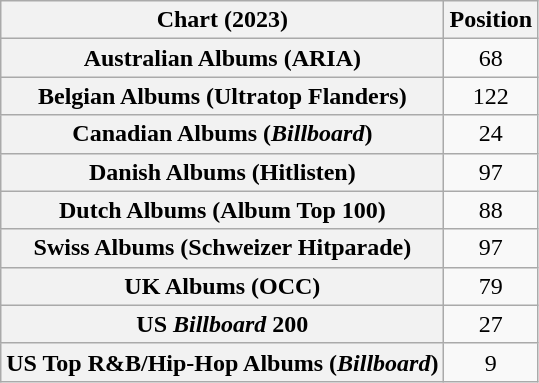<table class="wikitable sortable plainrowheaders" style="text-align:center">
<tr>
<th scope="col">Chart (2023)</th>
<th scope="col">Position</th>
</tr>
<tr>
<th scope="row">Australian Albums (ARIA)</th>
<td>68</td>
</tr>
<tr>
<th scope="row">Belgian Albums (Ultratop Flanders)</th>
<td>122</td>
</tr>
<tr>
<th scope="row">Canadian Albums (<em>Billboard</em>)</th>
<td>24</td>
</tr>
<tr>
<th scope="row">Danish Albums (Hitlisten)</th>
<td>97</td>
</tr>
<tr>
<th scope="row">Dutch Albums (Album Top 100)</th>
<td>88</td>
</tr>
<tr>
<th scope="row">Swiss Albums (Schweizer Hitparade)</th>
<td>97</td>
</tr>
<tr>
<th scope="row">UK Albums (OCC)</th>
<td>79</td>
</tr>
<tr>
<th scope="row">US <em>Billboard</em> 200</th>
<td>27</td>
</tr>
<tr>
<th scope="row">US Top R&B/Hip-Hop Albums (<em>Billboard</em>)</th>
<td>9</td>
</tr>
</table>
